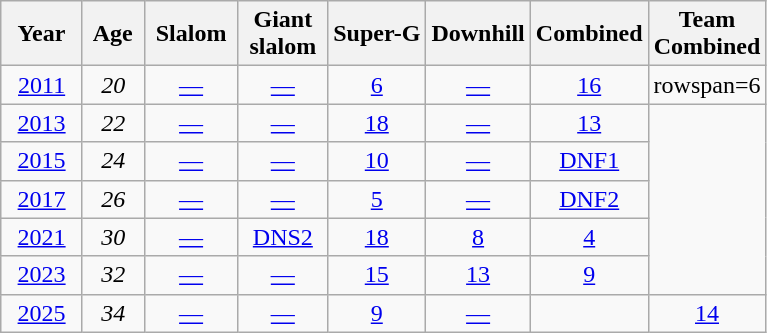<table class=wikitable style="text-align:center">
<tr>
<th>  Year  </th>
<th> Age </th>
<th> Slalom </th>
<th> Giant <br> slalom </th>
<th>Super-G</th>
<th>Downhill</th>
<th>Combined</th>
<th>Team<br>Combined</th>
</tr>
<tr>
<td><a href='#'>2011</a></td>
<td><em>20</em></td>
<td><a href='#'>—</a></td>
<td><a href='#'>—</a></td>
<td><a href='#'>6</a></td>
<td><a href='#'>—</a></td>
<td><a href='#'>16</a></td>
<td>rowspan=6</td>
</tr>
<tr>
<td><a href='#'>2013</a></td>
<td><em>22</em></td>
<td><a href='#'>—</a></td>
<td><a href='#'>—</a></td>
<td><a href='#'>18</a></td>
<td><a href='#'>—</a></td>
<td><a href='#'>13</a></td>
</tr>
<tr>
<td><a href='#'>2015</a></td>
<td><em>24</em></td>
<td><a href='#'>—</a></td>
<td><a href='#'>—</a></td>
<td><a href='#'>10</a></td>
<td><a href='#'>—</a></td>
<td><a href='#'>DNF1</a></td>
</tr>
<tr>
<td><a href='#'>2017</a></td>
<td><em>26</em></td>
<td><a href='#'>—</a></td>
<td><a href='#'>—</a></td>
<td><a href='#'>5</a></td>
<td><a href='#'>—</a></td>
<td><a href='#'>DNF2</a></td>
</tr>
<tr>
<td><a href='#'>2021</a></td>
<td><em>30</em></td>
<td><a href='#'>—</a></td>
<td><a href='#'>DNS2</a></td>
<td><a href='#'>18</a></td>
<td><a href='#'>8</a></td>
<td><a href='#'>4</a></td>
</tr>
<tr>
<td><a href='#'>2023</a></td>
<td><em>32</em></td>
<td><a href='#'>—</a></td>
<td><a href='#'>—</a></td>
<td><a href='#'>15</a></td>
<td><a href='#'>13</a></td>
<td><a href='#'>9</a></td>
</tr>
<tr>
<td><a href='#'>2025</a></td>
<td><em>34</em></td>
<td><a href='#'>—</a></td>
<td><a href='#'>—</a></td>
<td><a href='#'>9</a></td>
<td><a href='#'>—</a></td>
<td></td>
<td><a href='#'>14</a></td>
</tr>
</table>
